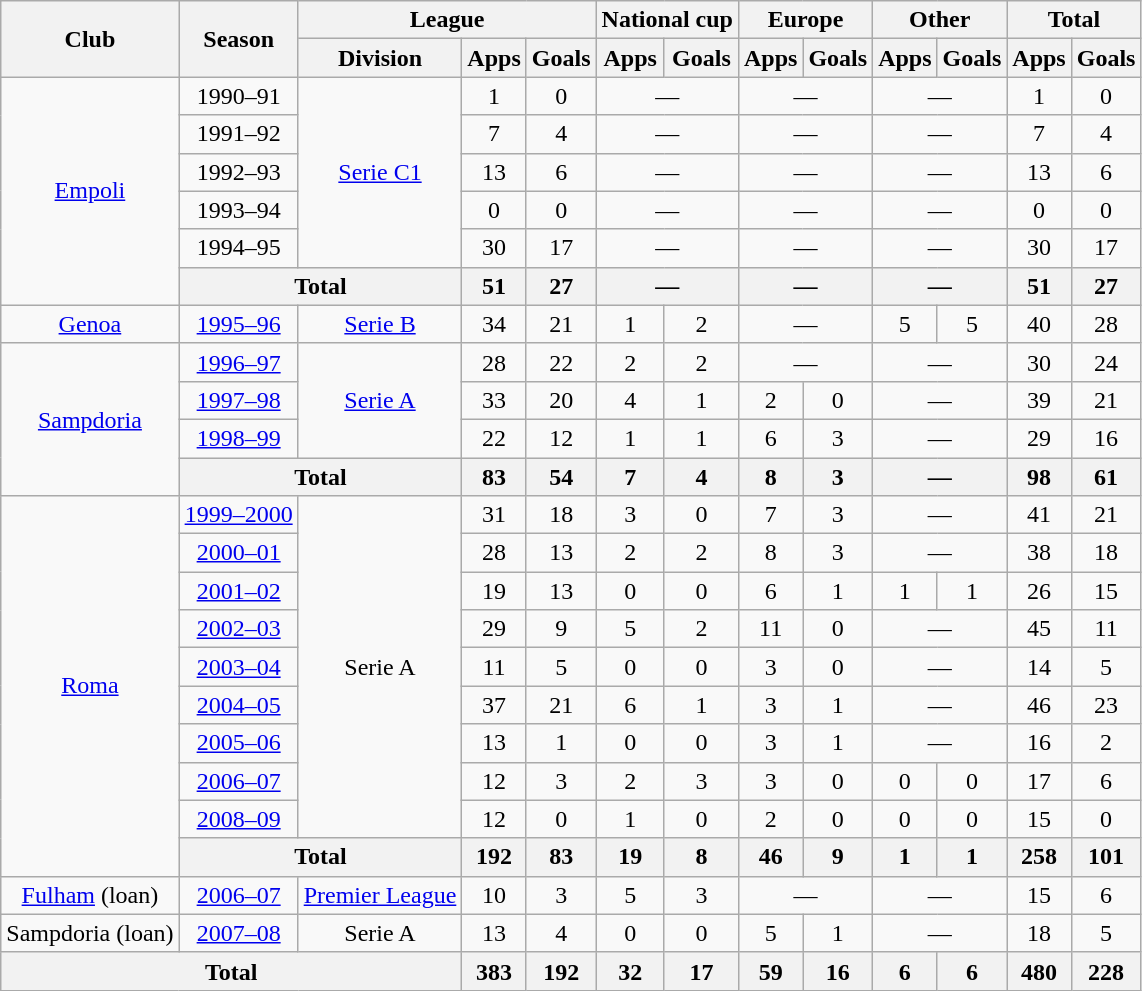<table class="wikitable" style="text-align: center;">
<tr>
<th rowspan="2">Club</th>
<th rowspan="2">Season</th>
<th colspan="3">League</th>
<th colspan="2">National cup</th>
<th colspan="2">Europe</th>
<th colspan="2">Other</th>
<th colspan="2">Total</th>
</tr>
<tr>
<th>Division</th>
<th>Apps</th>
<th>Goals</th>
<th>Apps</th>
<th>Goals</th>
<th>Apps</th>
<th>Goals</th>
<th>Apps</th>
<th>Goals</th>
<th>Apps</th>
<th>Goals</th>
</tr>
<tr>
<td rowspan="6"><a href='#'>Empoli</a></td>
<td>1990–91</td>
<td rowspan="5"><a href='#'>Serie C1</a></td>
<td>1</td>
<td>0</td>
<td colspan="2">—</td>
<td colspan="2">—</td>
<td colspan="2">—</td>
<td>1</td>
<td>0</td>
</tr>
<tr>
<td>1991–92</td>
<td>7</td>
<td>4</td>
<td colspan="2">—</td>
<td colspan="2">—</td>
<td colspan="2">—</td>
<td>7</td>
<td>4</td>
</tr>
<tr>
<td>1992–93</td>
<td>13</td>
<td>6</td>
<td colspan="2">—</td>
<td colspan="2">—</td>
<td colspan="2">—</td>
<td>13</td>
<td>6</td>
</tr>
<tr>
<td>1993–94</td>
<td>0</td>
<td>0</td>
<td colspan="2">—</td>
<td colspan="2">—</td>
<td colspan="2">—</td>
<td>0</td>
<td>0</td>
</tr>
<tr>
<td>1994–95</td>
<td>30</td>
<td>17</td>
<td colspan="2">—</td>
<td colspan="2">—</td>
<td colspan="2">—</td>
<td>30</td>
<td>17</td>
</tr>
<tr>
<th colspan="2">Total</th>
<th>51</th>
<th>27</th>
<th colspan="2">—</th>
<th colspan="2">—</th>
<th colspan="2">—</th>
<th>51</th>
<th>27</th>
</tr>
<tr>
<td><a href='#'>Genoa</a></td>
<td><a href='#'>1995–96</a></td>
<td><a href='#'>Serie B</a></td>
<td>34</td>
<td>21</td>
<td>1</td>
<td>2</td>
<td colspan="2">—</td>
<td>5</td>
<td>5</td>
<td>40</td>
<td>28</td>
</tr>
<tr>
<td rowspan="4"><a href='#'>Sampdoria</a></td>
<td><a href='#'>1996–97</a></td>
<td rowspan="3"><a href='#'>Serie A</a></td>
<td>28</td>
<td>22</td>
<td>2</td>
<td>2</td>
<td colspan="2">—</td>
<td colspan="2">—</td>
<td>30</td>
<td>24</td>
</tr>
<tr>
<td><a href='#'>1997–98</a></td>
<td>33</td>
<td>20</td>
<td>4</td>
<td>1</td>
<td>2</td>
<td>0</td>
<td colspan="2">—</td>
<td>39</td>
<td>21</td>
</tr>
<tr>
<td><a href='#'>1998–99</a></td>
<td>22</td>
<td>12</td>
<td>1</td>
<td>1</td>
<td>6</td>
<td>3</td>
<td colspan="2">—</td>
<td>29</td>
<td>16</td>
</tr>
<tr>
<th colspan="2">Total</th>
<th>83</th>
<th>54</th>
<th>7</th>
<th>4</th>
<th>8</th>
<th>3</th>
<th colspan="2">—</th>
<th>98</th>
<th>61</th>
</tr>
<tr>
<td rowspan="10"><a href='#'>Roma</a></td>
<td><a href='#'>1999–2000</a></td>
<td rowspan="9">Serie A</td>
<td>31</td>
<td>18</td>
<td>3</td>
<td>0</td>
<td>7</td>
<td>3</td>
<td colspan="2">—</td>
<td>41</td>
<td>21</td>
</tr>
<tr>
<td><a href='#'>2000–01</a></td>
<td>28</td>
<td>13</td>
<td>2</td>
<td>2</td>
<td>8</td>
<td>3</td>
<td colspan="2">—</td>
<td>38</td>
<td>18</td>
</tr>
<tr>
<td><a href='#'>2001–02</a></td>
<td>19</td>
<td>13</td>
<td>0</td>
<td>0</td>
<td>6</td>
<td>1</td>
<td>1</td>
<td>1</td>
<td>26</td>
<td>15</td>
</tr>
<tr>
<td><a href='#'>2002–03</a></td>
<td>29</td>
<td>9</td>
<td>5</td>
<td>2</td>
<td>11</td>
<td>0</td>
<td colspan="2">—</td>
<td>45</td>
<td>11</td>
</tr>
<tr>
<td><a href='#'>2003–04</a></td>
<td>11</td>
<td>5</td>
<td>0</td>
<td>0</td>
<td>3</td>
<td>0</td>
<td colspan="2">—</td>
<td>14</td>
<td>5</td>
</tr>
<tr>
<td><a href='#'>2004–05</a></td>
<td>37</td>
<td>21</td>
<td>6</td>
<td>1</td>
<td>3</td>
<td>1</td>
<td colspan="2">—</td>
<td>46</td>
<td>23</td>
</tr>
<tr>
<td><a href='#'>2005–06</a></td>
<td>13</td>
<td>1</td>
<td>0</td>
<td>0</td>
<td>3</td>
<td>1</td>
<td colspan="2">—</td>
<td>16</td>
<td>2</td>
</tr>
<tr>
<td><a href='#'>2006–07</a></td>
<td>12</td>
<td>3</td>
<td>2</td>
<td>3</td>
<td>3</td>
<td>0</td>
<td>0</td>
<td>0</td>
<td>17</td>
<td>6</td>
</tr>
<tr>
<td><a href='#'>2008–09</a></td>
<td>12</td>
<td>0</td>
<td>1</td>
<td>0</td>
<td>2</td>
<td>0</td>
<td>0</td>
<td>0</td>
<td>15</td>
<td>0</td>
</tr>
<tr>
<th colspan="2">Total</th>
<th>192</th>
<th>83</th>
<th>19</th>
<th>8</th>
<th>46</th>
<th>9</th>
<th>1</th>
<th>1</th>
<th>258</th>
<th>101</th>
</tr>
<tr>
<td><a href='#'>Fulham</a> (loan)</td>
<td><a href='#'>2006–07</a></td>
<td><a href='#'>Premier League</a></td>
<td>10</td>
<td>3</td>
<td>5</td>
<td>3</td>
<td colspan="2">—</td>
<td colspan="2">—</td>
<td>15</td>
<td>6</td>
</tr>
<tr>
<td>Sampdoria (loan)</td>
<td><a href='#'>2007–08</a></td>
<td>Serie A</td>
<td>13</td>
<td>4</td>
<td>0</td>
<td>0</td>
<td>5</td>
<td>1</td>
<td colspan="2">—</td>
<td>18</td>
<td>5</td>
</tr>
<tr>
<th colspan="3">Total</th>
<th>383</th>
<th>192</th>
<th>32</th>
<th>17</th>
<th>59</th>
<th>16</th>
<th>6</th>
<th>6</th>
<th>480</th>
<th>228</th>
</tr>
</table>
